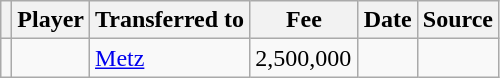<table class="wikitable plainrowheaders sortable">
<tr>
<th></th>
<th scope="col">Player</th>
<th>Transferred to</th>
<th style="width: 65px;">Fee</th>
<th scope="col">Date</th>
<th scope="col">Source</th>
</tr>
<tr>
<td align="center"></td>
<td></td>
<td> <a href='#'>Metz</a></td>
<td>2,500,000</td>
<td></td>
<td></td>
</tr>
</table>
